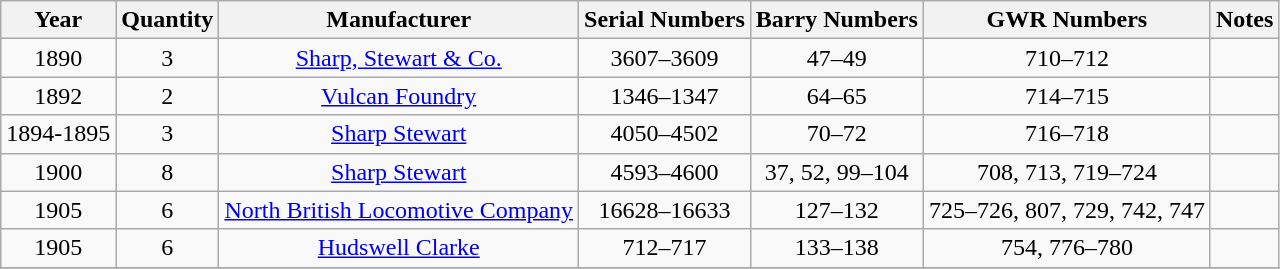<table class="wikitable" style=text-align:center>
<tr>
<th>Year</th>
<th>Quantity</th>
<th>Manufacturer</th>
<th>Serial Numbers</th>
<th>Barry Numbers</th>
<th>GWR Numbers</th>
<th>Notes</th>
</tr>
<tr>
<td>1890</td>
<td>3</td>
<td><a href='#'>Sharp, Stewart & Co.</a></td>
<td>3607–3609</td>
<td>47–49</td>
<td>710–712</td>
<td></td>
</tr>
<tr>
<td>1892</td>
<td>2</td>
<td><a href='#'>Vulcan Foundry</a></td>
<td>1346–1347</td>
<td>64–65</td>
<td>714–715</td>
<td></td>
</tr>
<tr>
<td>1894-1895</td>
<td>3</td>
<td><a href='#'>Sharp Stewart</a></td>
<td>4050–4502</td>
<td>70–72</td>
<td>716–718</td>
<td></td>
</tr>
<tr>
<td>1900</td>
<td>8</td>
<td><a href='#'>Sharp Stewart</a></td>
<td>4593–4600</td>
<td>37, 52, 99–104</td>
<td>708, 713, 719–724</td>
<td></td>
</tr>
<tr>
<td>1905</td>
<td>6</td>
<td><a href='#'>North British Locomotive Company</a></td>
<td>16628–16633</td>
<td>127–132</td>
<td>725–726, 807, 729, 742, 747</td>
<td></td>
</tr>
<tr>
<td>1905</td>
<td>6</td>
<td><a href='#'>Hudswell Clarke</a></td>
<td>712–717</td>
<td>133–138</td>
<td>754, 776–780</td>
<td></td>
</tr>
<tr>
</tr>
</table>
